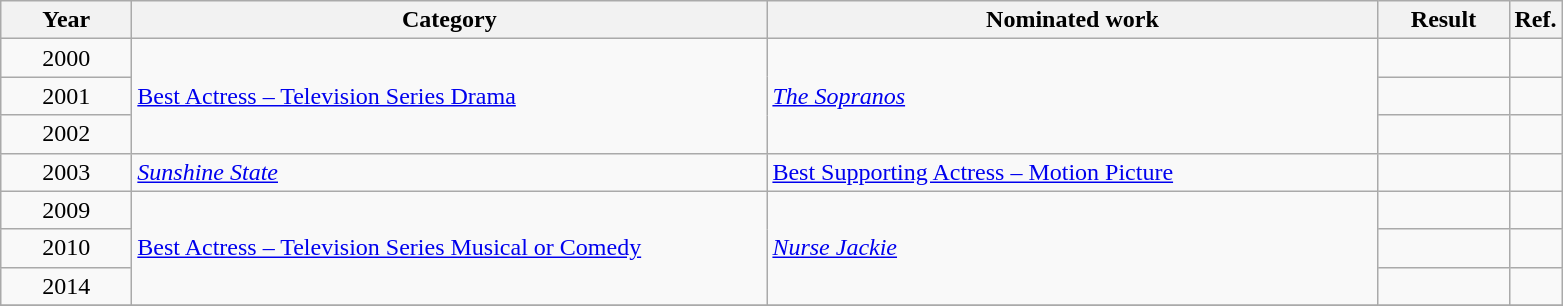<table class=wikitable>
<tr>
<th scope="col" style="width:5em;">Year</th>
<th scope="col" style="width:26em;">Category</th>
<th scope="col" style="width:25em;">Nominated work</th>
<th scope="col" style="width:5em;">Result</th>
<th>Ref.</th>
</tr>
<tr>
<td style="text-align:center;">2000</td>
<td rowspan=3><a href='#'>Best Actress – Television Series Drama</a></td>
<td rowspan=3><em><a href='#'>The Sopranos</a></em></td>
<td></td>
<td></td>
</tr>
<tr>
<td style="text-align:center;">2001</td>
<td></td>
<td></td>
</tr>
<tr>
<td style="text-align:center;">2002</td>
<td></td>
<td></td>
</tr>
<tr>
<td style="text-align:center;">2003</td>
<td><em><a href='#'>Sunshine State</a></em></td>
<td><a href='#'>Best Supporting Actress – Motion Picture</a></td>
<td></td>
<td></td>
</tr>
<tr>
<td style="text-align:center;">2009</td>
<td rowspan=3><a href='#'>Best Actress – Television Series Musical or Comedy</a></td>
<td rowspan=3><em><a href='#'>Nurse Jackie</a></em></td>
<td></td>
<td></td>
</tr>
<tr>
<td style="text-align:center;">2010</td>
<td></td>
<td></td>
</tr>
<tr>
<td style="text-align:center;">2014</td>
<td></td>
<td></td>
</tr>
<tr>
</tr>
</table>
